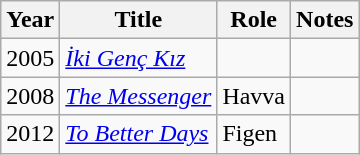<table class="wikitable sortable">
<tr>
<th>Year</th>
<th>Title</th>
<th>Role</th>
<th class="unsortable">Notes</th>
</tr>
<tr>
<td>2005</td>
<td><em><a href='#'>İki Genç Kız</a></em></td>
<td></td>
<td></td>
</tr>
<tr>
<td>2008</td>
<td><em><a href='#'>The Messenger</a></em></td>
<td>Havva</td>
<td></td>
</tr>
<tr>
<td>2012</td>
<td><em><a href='#'>To Better Days</a></em></td>
<td>Figen</td>
<td></td>
</tr>
</table>
